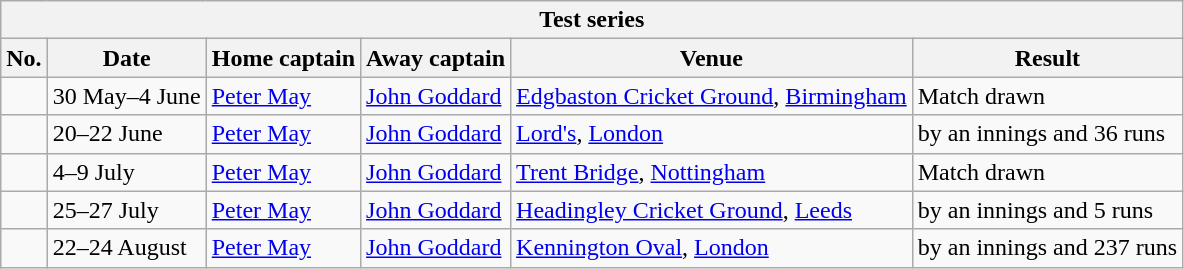<table class="wikitable">
<tr>
<th colspan="9">Test series</th>
</tr>
<tr>
<th>No.</th>
<th>Date</th>
<th>Home captain</th>
<th>Away captain</th>
<th>Venue</th>
<th>Result</th>
</tr>
<tr>
<td></td>
<td>30 May–4 June</td>
<td><a href='#'>Peter May</a></td>
<td><a href='#'>John Goddard</a></td>
<td><a href='#'>Edgbaston Cricket Ground</a>, <a href='#'>Birmingham</a></td>
<td>Match drawn</td>
</tr>
<tr>
<td></td>
<td>20–22 June</td>
<td><a href='#'>Peter May</a></td>
<td><a href='#'>John Goddard</a></td>
<td><a href='#'>Lord's</a>, <a href='#'>London</a></td>
<td> by an innings and 36 runs</td>
</tr>
<tr>
<td></td>
<td>4–9 July</td>
<td><a href='#'>Peter May</a></td>
<td><a href='#'>John Goddard</a></td>
<td><a href='#'>Trent Bridge</a>, <a href='#'>Nottingham</a></td>
<td>Match drawn</td>
</tr>
<tr>
<td></td>
<td>25–27 July</td>
<td><a href='#'>Peter May</a></td>
<td><a href='#'>John Goddard</a></td>
<td><a href='#'>Headingley Cricket Ground</a>, <a href='#'>Leeds</a></td>
<td> by an innings and 5 runs</td>
</tr>
<tr>
<td></td>
<td>22–24 August</td>
<td><a href='#'>Peter May</a></td>
<td><a href='#'>John Goddard</a></td>
<td><a href='#'>Kennington Oval</a>, <a href='#'>London</a></td>
<td> by an innings and 237 runs</td>
</tr>
</table>
